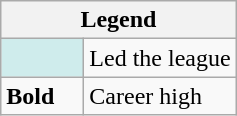<table class="wikitable">
<tr>
<th colspan="2">Legend</th>
</tr>
<tr>
<td style="background:#cfecec; width:3em;"></td>
<td>Led the league</td>
</tr>
<tr>
<td><strong>Bold</strong></td>
<td>Career high</td>
</tr>
</table>
